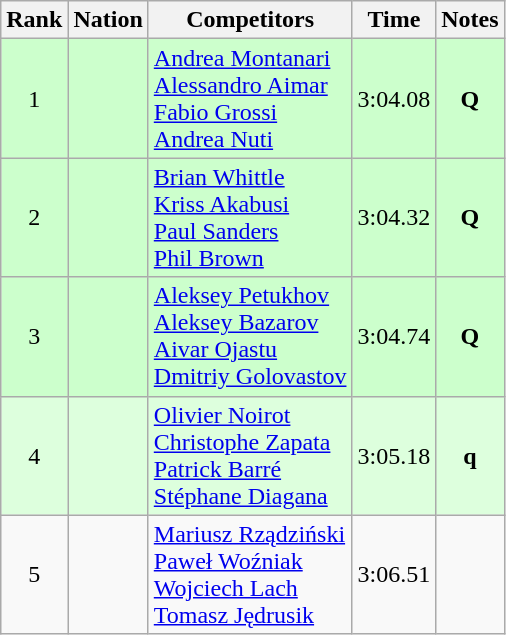<table class="wikitable sortable" style="text-align:center">
<tr>
<th>Rank</th>
<th>Nation</th>
<th>Competitors</th>
<th>Time</th>
<th>Notes</th>
</tr>
<tr bgcolor=ccffcc>
<td>1</td>
<td align=left></td>
<td align=left><a href='#'>Andrea Montanari</a><br><a href='#'>Alessandro Aimar</a><br><a href='#'>Fabio Grossi</a><br><a href='#'>Andrea Nuti</a></td>
<td>3:04.08</td>
<td><strong>Q</strong></td>
</tr>
<tr bgcolor=ccffcc>
<td>2</td>
<td align=left></td>
<td align=left><a href='#'>Brian Whittle</a><br><a href='#'>Kriss Akabusi</a><br><a href='#'>Paul Sanders</a><br><a href='#'>Phil Brown</a></td>
<td>3:04.32</td>
<td><strong>Q</strong></td>
</tr>
<tr bgcolor=ccffcc>
<td>3</td>
<td align=left></td>
<td align=left><a href='#'>Aleksey Petukhov</a><br><a href='#'>Aleksey Bazarov</a><br><a href='#'>Aivar Ojastu</a><br><a href='#'>Dmitriy Golovastov</a></td>
<td>3:04.74</td>
<td><strong>Q</strong></td>
</tr>
<tr bgcolor=ddffdd>
<td>4</td>
<td align=left></td>
<td align=left><a href='#'>Olivier Noirot</a><br><a href='#'>Christophe Zapata</a><br><a href='#'>Patrick Barré</a><br><a href='#'>Stéphane Diagana</a></td>
<td>3:05.18</td>
<td><strong>q</strong></td>
</tr>
<tr>
<td>5</td>
<td align=left></td>
<td align=left><a href='#'>Mariusz Rządziński</a><br><a href='#'>Paweł Woźniak</a><br><a href='#'>Wojciech Lach</a><br><a href='#'>Tomasz Jędrusik</a></td>
<td>3:06.51</td>
<td></td>
</tr>
</table>
